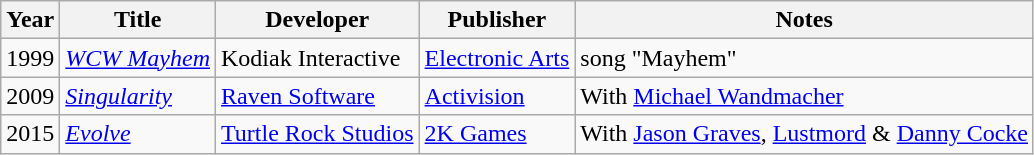<table class="wikitable plainrowheaders">
<tr>
<th>Year</th>
<th>Title</th>
<th>Developer</th>
<th>Publisher</th>
<th>Notes</th>
</tr>
<tr>
<td>1999</td>
<td><em><a href='#'>WCW Mayhem</a></em></td>
<td>Kodiak Interactive</td>
<td><a href='#'>Electronic Arts</a></td>
<td>song "Mayhem"</td>
</tr>
<tr>
<td>2009</td>
<td><em><a href='#'>Singularity</a></em></td>
<td><a href='#'>Raven Software</a></td>
<td><a href='#'>Activision</a></td>
<td>With <a href='#'>Michael Wandmacher</a></td>
</tr>
<tr>
<td>2015</td>
<td><em><a href='#'>Evolve</a></em></td>
<td><a href='#'>Turtle Rock Studios</a></td>
<td><a href='#'>2K Games</a></td>
<td>With <a href='#'>Jason Graves</a>, <a href='#'>Lustmord</a> & <a href='#'>Danny Cocke</a></td>
</tr>
</table>
